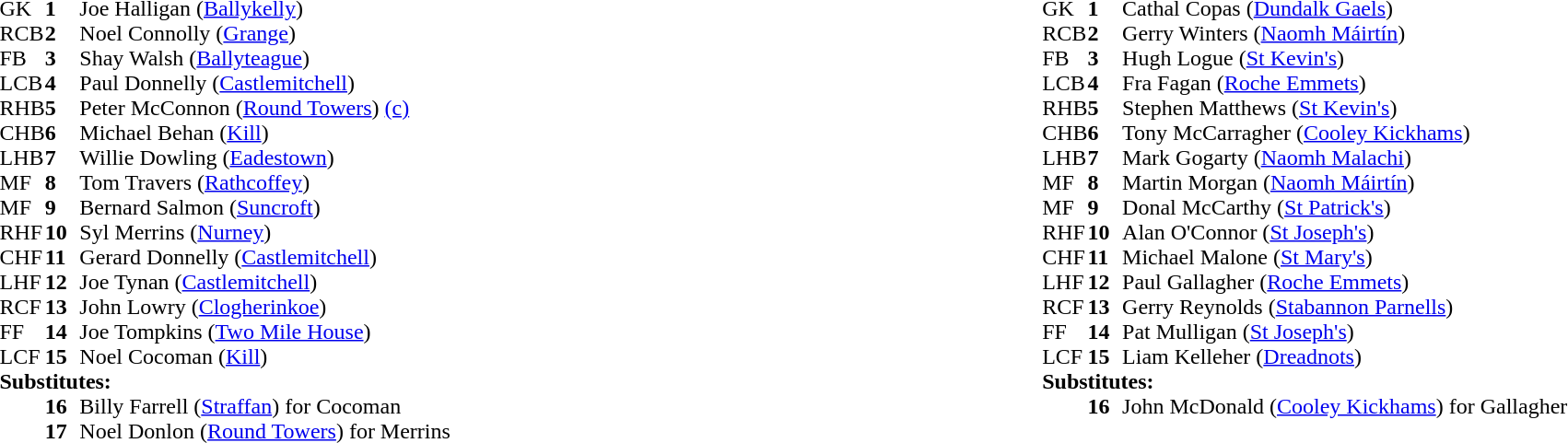<table style="width:100%;">
<tr>
<td style="vertical-align:top; width:50%"><br><table cellspacing="0" cellpadding="0">
<tr>
<th width="25"></th>
<th width="25"></th>
</tr>
<tr>
<td>GK</td>
<td><strong>1</strong></td>
<td>Joe Halligan (<a href='#'>Ballykelly</a>)</td>
</tr>
<tr>
<td>RCB</td>
<td><strong>2</strong></td>
<td>Noel Connolly (<a href='#'>Grange</a>)</td>
</tr>
<tr>
<td>FB</td>
<td><strong>3</strong></td>
<td>Shay Walsh (<a href='#'>Ballyteague</a>)</td>
</tr>
<tr>
<td>LCB</td>
<td><strong>4</strong></td>
<td>Paul Donnelly (<a href='#'>Castlemitchell</a>)</td>
</tr>
<tr>
<td>RHB</td>
<td><strong>5</strong></td>
<td>Peter McConnon (<a href='#'>Round Towers</a>) <a href='#'>(c)</a></td>
</tr>
<tr>
<td>CHB</td>
<td><strong>6</strong></td>
<td>Michael Behan (<a href='#'>Kill</a>)</td>
</tr>
<tr>
<td>LHB</td>
<td><strong>7</strong></td>
<td>Willie Dowling (<a href='#'>Eadestown</a>)</td>
</tr>
<tr>
<td>MF</td>
<td><strong>8</strong></td>
<td>Tom Travers (<a href='#'>Rathcoffey</a>)</td>
</tr>
<tr>
<td>MF</td>
<td><strong>9</strong></td>
<td>Bernard Salmon (<a href='#'>Suncroft</a>)</td>
</tr>
<tr>
<td>RHF</td>
<td><strong>10</strong></td>
<td>Syl Merrins (<a href='#'>Nurney</a>)</td>
</tr>
<tr>
<td>CHF</td>
<td><strong>11</strong></td>
<td>Gerard Donnelly (<a href='#'>Castlemitchell</a>)</td>
</tr>
<tr>
<td>LHF</td>
<td><strong>12</strong></td>
<td>Joe Tynan (<a href='#'>Castlemitchell</a>)</td>
</tr>
<tr>
<td>RCF</td>
<td><strong>13</strong></td>
<td>John Lowry (<a href='#'>Clogherinkoe</a>)</td>
</tr>
<tr>
<td>FF</td>
<td><strong>14</strong></td>
<td>Joe Tompkins (<a href='#'>Two Mile House</a>)</td>
</tr>
<tr>
<td>LCF</td>
<td><strong>15</strong></td>
<td>Noel Cocoman (<a href='#'>Kill</a>)</td>
</tr>
<tr>
<td colspan=3><strong>Substitutes:</strong></td>
</tr>
<tr>
<td></td>
<td><strong>16</strong></td>
<td>Billy Farrell (<a href='#'>Straffan</a>) for Cocoman</td>
</tr>
<tr>
<td></td>
<td><strong>17</strong></td>
<td>Noel Donlon (<a href='#'>Round Towers</a>) for Merrins</td>
</tr>
<tr>
</tr>
</table>
</td>
<td style="vertical-align:top; width:50%"><br><table cellspacing="0" cellpadding="0" style="margin:auto">
<tr>
<th width="25"></th>
<th width="25"></th>
</tr>
<tr>
<td>GK</td>
<td><strong>1</strong></td>
<td>Cathal Copas (<a href='#'>Dundalk Gaels</a>)</td>
</tr>
<tr>
<td>RCB</td>
<td><strong>2</strong></td>
<td>Gerry Winters (<a href='#'>Naomh Máirtín</a>)</td>
</tr>
<tr>
<td>FB</td>
<td><strong>3</strong></td>
<td>Hugh Logue (<a href='#'>St Kevin's</a>)</td>
</tr>
<tr>
<td>LCB</td>
<td><strong>4</strong></td>
<td>Fra Fagan (<a href='#'>Roche Emmets</a>)</td>
</tr>
<tr>
<td>RHB</td>
<td><strong>5</strong></td>
<td>Stephen Matthews (<a href='#'>St Kevin's</a>)</td>
</tr>
<tr>
<td>CHB</td>
<td><strong>6</strong></td>
<td>Tony McCarragher (<a href='#'>Cooley Kickhams</a>)</td>
</tr>
<tr>
<td>LHB</td>
<td><strong>7</strong></td>
<td>Mark Gogarty (<a href='#'>Naomh Malachi</a>)</td>
</tr>
<tr>
<td>MF</td>
<td><strong>8</strong></td>
<td>Martin Morgan (<a href='#'>Naomh Máirtín</a>)</td>
</tr>
<tr>
<td>MF</td>
<td><strong>9</strong></td>
<td>Donal McCarthy (<a href='#'>St Patrick's</a>)</td>
</tr>
<tr>
<td>RHF</td>
<td><strong>10</strong></td>
<td>Alan O'Connor (<a href='#'>St Joseph's</a>)</td>
</tr>
<tr>
<td>CHF</td>
<td><strong>11</strong></td>
<td>Michael Malone (<a href='#'>St Mary's</a>)</td>
</tr>
<tr>
<td>LHF</td>
<td><strong>12</strong></td>
<td>Paul Gallagher (<a href='#'>Roche Emmets</a>)</td>
</tr>
<tr>
<td>RCF</td>
<td><strong>13</strong></td>
<td>Gerry Reynolds (<a href='#'>Stabannon Parnells</a>)</td>
</tr>
<tr>
<td>FF</td>
<td><strong>14</strong></td>
<td>Pat Mulligan (<a href='#'>St Joseph's</a>)</td>
</tr>
<tr>
<td>LCF</td>
<td><strong>15</strong></td>
<td>Liam Kelleher (<a href='#'>Dreadnots</a>)</td>
</tr>
<tr>
<td colspan=3><strong>Substitutes:</strong></td>
</tr>
<tr>
<td></td>
<td><strong>16</strong></td>
<td>John McDonald (<a href='#'>Cooley Kickhams</a>) for Gallagher</td>
</tr>
<tr>
</tr>
</table>
</td>
</tr>
<tr>
</tr>
</table>
